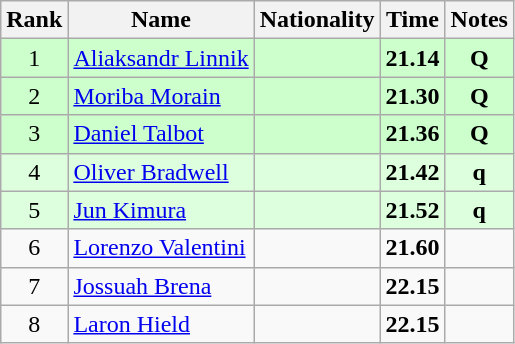<table class="wikitable sortable" style="text-align:center">
<tr>
<th>Rank</th>
<th>Name</th>
<th>Nationality</th>
<th>Time</th>
<th>Notes</th>
</tr>
<tr bgcolor=ccffcc>
<td>1</td>
<td align=left><a href='#'>Aliaksandr Linnik</a></td>
<td align=left></td>
<td><strong>21.14</strong></td>
<td><strong>Q</strong></td>
</tr>
<tr bgcolor=ccffcc>
<td>2</td>
<td align=left><a href='#'>Moriba Morain</a></td>
<td align=left></td>
<td><strong>21.30</strong></td>
<td><strong>Q</strong></td>
</tr>
<tr bgcolor=ccffcc>
<td>3</td>
<td align=left><a href='#'>Daniel Talbot</a></td>
<td align=left></td>
<td><strong>21.36</strong></td>
<td><strong>Q</strong></td>
</tr>
<tr bgcolor=ddffdd>
<td>4</td>
<td align=left><a href='#'>Oliver Bradwell</a></td>
<td align=left></td>
<td><strong>21.42</strong></td>
<td><strong>q</strong></td>
</tr>
<tr bgcolor=ddffdd>
<td>5</td>
<td align=left><a href='#'>Jun Kimura</a></td>
<td align=left></td>
<td><strong>21.52</strong></td>
<td><strong>q</strong></td>
</tr>
<tr>
<td>6</td>
<td align=left><a href='#'>Lorenzo Valentini</a></td>
<td align=left></td>
<td><strong>21.60</strong></td>
<td></td>
</tr>
<tr>
<td>7</td>
<td align=left><a href='#'>Jossuah Brena</a></td>
<td align=left></td>
<td><strong>22.15</strong></td>
<td></td>
</tr>
<tr>
<td>8</td>
<td align=left><a href='#'>Laron Hield</a></td>
<td align=left></td>
<td><strong>22.15</strong></td>
<td></td>
</tr>
</table>
